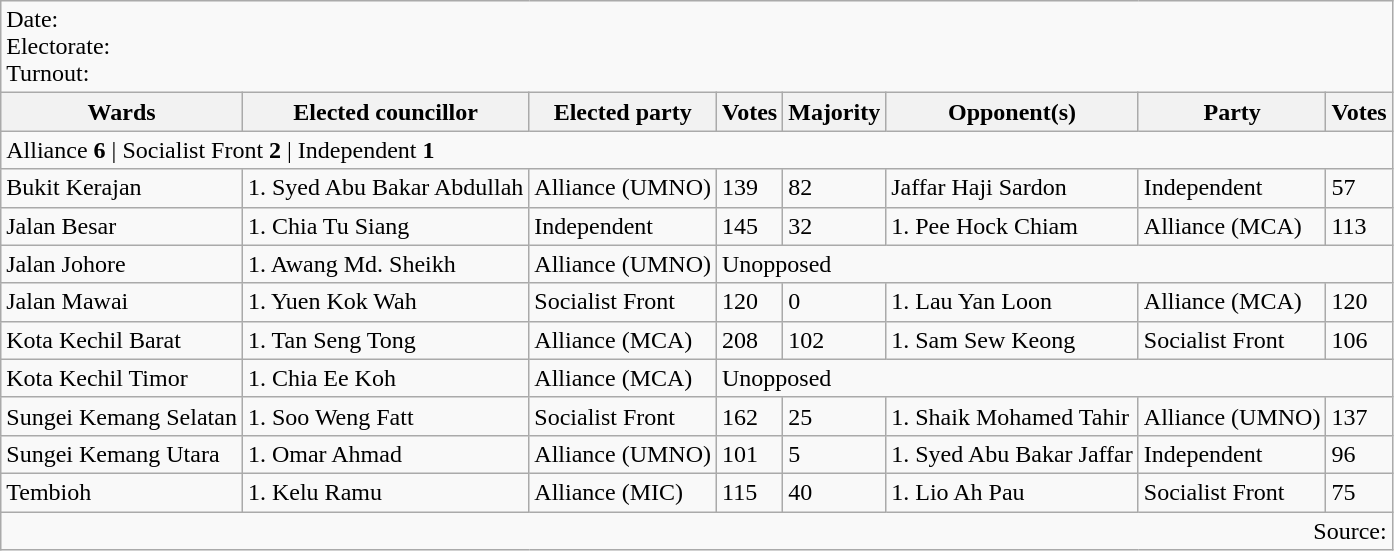<table class=wikitable>
<tr>
<td colspan=8>Date: <br>Electorate:<br>Turnout:</td>
</tr>
<tr>
<th>Wards</th>
<th>Elected councillor</th>
<th>Elected party</th>
<th>Votes</th>
<th>Majority</th>
<th>Opponent(s)</th>
<th>Party</th>
<th>Votes</th>
</tr>
<tr>
<td colspan=8>Alliance <strong>6</strong> | Socialist Front <strong>2</strong> | Independent <strong>1</strong></td>
</tr>
<tr>
<td>Bukit Kerajan</td>
<td>1. Syed Abu Bakar Abdullah</td>
<td>Alliance (UMNO)</td>
<td>139</td>
<td>82</td>
<td>Jaffar Haji Sardon</td>
<td>Independent</td>
<td>57</td>
</tr>
<tr>
<td>Jalan Besar</td>
<td>1. Chia Tu Siang</td>
<td>Independent</td>
<td>145</td>
<td>32</td>
<td>1. Pee Hock Chiam</td>
<td>Alliance (MCA)</td>
<td>113</td>
</tr>
<tr>
<td>Jalan Johore</td>
<td>1. Awang Md. Sheikh</td>
<td>Alliance (UMNO)</td>
<td colspan=5>Unopposed</td>
</tr>
<tr>
<td>Jalan Mawai</td>
<td>1. Yuen Kok Wah</td>
<td>Socialist Front</td>
<td>120</td>
<td>0</td>
<td>1. Lau Yan Loon</td>
<td>Alliance (MCA)</td>
<td>120</td>
</tr>
<tr>
<td>Kota Kechil Barat</td>
<td>1. Tan Seng Tong</td>
<td>Alliance (MCA)</td>
<td>208</td>
<td>102</td>
<td>1. Sam Sew Keong</td>
<td>Socialist Front</td>
<td>106</td>
</tr>
<tr>
<td>Kota Kechil Timor</td>
<td>1. Chia Ee Koh</td>
<td>Alliance (MCA)</td>
<td colspan=5>Unopposed</td>
</tr>
<tr>
<td>Sungei Kemang Selatan</td>
<td>1. Soo Weng Fatt</td>
<td>Socialist Front</td>
<td>162</td>
<td>25</td>
<td>1. Shaik Mohamed Tahir</td>
<td>Alliance (UMNO)</td>
<td>137</td>
</tr>
<tr>
<td>Sungei Kemang Utara</td>
<td>1. Omar Ahmad</td>
<td>Alliance (UMNO)</td>
<td>101</td>
<td>5</td>
<td>1. Syed Abu Bakar Jaffar</td>
<td>Independent</td>
<td>96</td>
</tr>
<tr>
<td>Tembioh</td>
<td>1. Kelu Ramu</td>
<td>Alliance (MIC)</td>
<td>115</td>
<td>40</td>
<td>1. Lio Ah Pau</td>
<td>Socialist Front</td>
<td>75</td>
</tr>
<tr>
<td colspan=8 align=right>Source: </td>
</tr>
</table>
